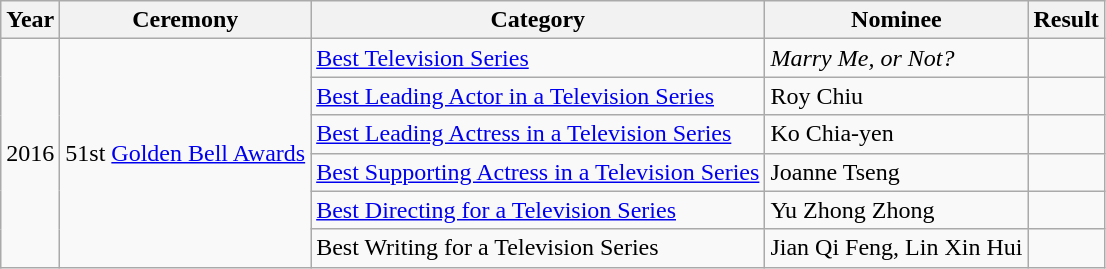<table class="wikitable">
<tr>
<th>Year</th>
<th>Ceremony</th>
<th>Category</th>
<th>Nominee</th>
<th>Result</th>
</tr>
<tr>
<td rowspan=6>2016</td>
<td rowspan=6>51st <a href='#'>Golden Bell Awards</a></td>
<td><a href='#'>Best Television Series</a></td>
<td><em>Marry Me, or Not?</em></td>
<td></td>
</tr>
<tr>
<td><a href='#'>Best Leading Actor in a Television Series</a></td>
<td>Roy Chiu</td>
<td></td>
</tr>
<tr>
<td><a href='#'>Best Leading Actress in a Television Series</a></td>
<td>Ko Chia-yen</td>
<td></td>
</tr>
<tr>
<td><a href='#'>Best Supporting Actress in a Television Series</a></td>
<td>Joanne Tseng</td>
<td></td>
</tr>
<tr>
<td><a href='#'>Best Directing for a Television Series</a></td>
<td>Yu Zhong Zhong</td>
<td></td>
</tr>
<tr>
<td>Best Writing for a Television Series</td>
<td>Jian Qi Feng, Lin Xin Hui</td>
<td></td>
</tr>
</table>
